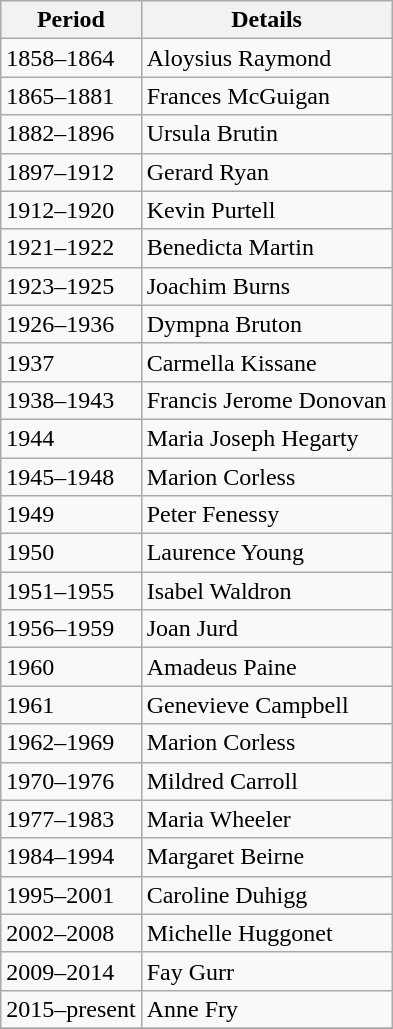<table class="wikitable">
<tr>
<th>Period</th>
<th>Details</th>
</tr>
<tr>
<td>1858–1864</td>
<td>Aloysius Raymond</td>
</tr>
<tr>
<td>1865–1881</td>
<td>Frances McGuigan</td>
</tr>
<tr>
<td>1882–1896</td>
<td>Ursula Brutin</td>
</tr>
<tr>
<td>1897–1912</td>
<td>Gerard Ryan</td>
</tr>
<tr>
<td>1912–1920</td>
<td>Kevin Purtell</td>
</tr>
<tr>
<td>1921–1922</td>
<td>Benedicta Martin</td>
</tr>
<tr>
<td>1923–1925</td>
<td>Joachim Burns</td>
</tr>
<tr>
<td>1926–1936</td>
<td>Dympna Bruton</td>
</tr>
<tr>
<td>1937</td>
<td>Carmella Kissane</td>
</tr>
<tr>
<td>1938–1943</td>
<td>Francis Jerome Donovan</td>
</tr>
<tr>
<td>1944</td>
<td>Maria Joseph Hegarty</td>
</tr>
<tr>
<td>1945–1948</td>
<td>Marion Corless</td>
</tr>
<tr>
<td>1949</td>
<td>Peter Fenessy</td>
</tr>
<tr>
<td>1950</td>
<td>Laurence Young</td>
</tr>
<tr>
<td>1951–1955</td>
<td>Isabel Waldron</td>
</tr>
<tr>
<td>1956–1959</td>
<td>Joan Jurd</td>
</tr>
<tr>
<td>1960</td>
<td>Amadeus Paine</td>
</tr>
<tr>
<td>1961</td>
<td>Genevieve Campbell</td>
</tr>
<tr>
<td>1962–1969</td>
<td>Marion Corless</td>
</tr>
<tr>
<td>1970–1976</td>
<td>Mildred Carroll</td>
</tr>
<tr>
<td>1977–1983</td>
<td>Maria Wheeler</td>
</tr>
<tr>
<td>1984–1994</td>
<td>Margaret Beirne</td>
</tr>
<tr>
<td>1995–2001</td>
<td>Caroline Duhigg</td>
</tr>
<tr>
<td>2002–2008</td>
<td>Michelle Huggonet</td>
</tr>
<tr>
<td>2009–2014</td>
<td>Fay Gurr</td>
</tr>
<tr>
<td>2015–present</td>
<td>Anne Fry</td>
</tr>
<tr>
</tr>
</table>
